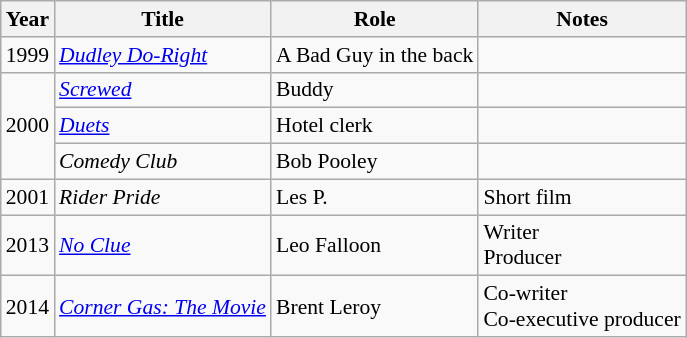<table class="wikitable sortable" style="font-size:90%;">
<tr align="center">
<th>Year</th>
<th>Title</th>
<th>Role</th>
<th class="unsortable">Notes</th>
</tr>
<tr>
<td>1999</td>
<td><em><a href='#'>Dudley Do-Right</a></em></td>
<td>A Bad Guy in the back</td>
<td></td>
</tr>
<tr>
<td rowspan=3>2000</td>
<td><em><a href='#'>Screwed</a></em></td>
<td>Buddy</td>
<td></td>
</tr>
<tr>
<td><em><a href='#'>Duets</a></em></td>
<td>Hotel clerk</td>
<td></td>
</tr>
<tr>
<td><em>Comedy Club</em></td>
<td>Bob Pooley</td>
<td></td>
</tr>
<tr>
<td>2001</td>
<td><em>Rider Pride</em></td>
<td>Les P.</td>
<td>Short film</td>
</tr>
<tr>
<td>2013</td>
<td><em><a href='#'>No Clue</a></em></td>
<td>Leo Falloon</td>
<td>Writer<br> Producer</td>
</tr>
<tr>
<td>2014</td>
<td><em><a href='#'>Corner Gas: The Movie</a></em></td>
<td>Brent Leroy</td>
<td>Co-writer<br> Co-executive producer</td>
</tr>
</table>
